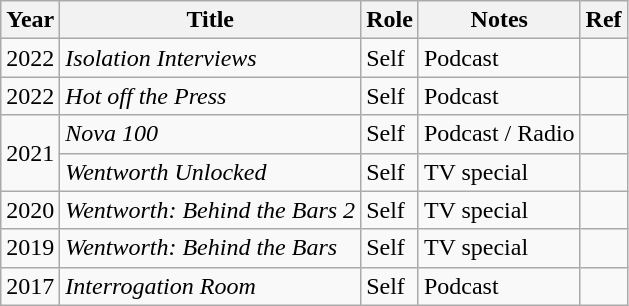<table class="wikitable sortable">
<tr>
<th>Year</th>
<th>Title</th>
<th>Role</th>
<th>Notes</th>
<th>Ref</th>
</tr>
<tr>
<td>2022</td>
<td><em>Isolation Interviews</em></td>
<td>Self</td>
<td>Podcast</td>
<td></td>
</tr>
<tr>
<td>2022</td>
<td><em>Hot off the Press</em></td>
<td>Self</td>
<td>Podcast</td>
<td></td>
</tr>
<tr>
<td rowspan="2">2021</td>
<td><em>Nova 100</em></td>
<td>Self</td>
<td>Podcast / Radio</td>
<td></td>
</tr>
<tr>
<td><em>Wentworth Unlocked</em></td>
<td>Self</td>
<td>TV special</td>
<td></td>
</tr>
<tr>
<td>2020</td>
<td><em>Wentworth: Behind the Bars 2</em></td>
<td>Self</td>
<td>TV special</td>
<td></td>
</tr>
<tr>
<td>2019</td>
<td><em>Wentworth: Behind the Bars</em></td>
<td>Self</td>
<td>TV special</td>
<td></td>
</tr>
<tr>
<td>2017</td>
<td><em>Interrogation Room</em></td>
<td>Self</td>
<td>Podcast</td>
<td></td>
</tr>
</table>
